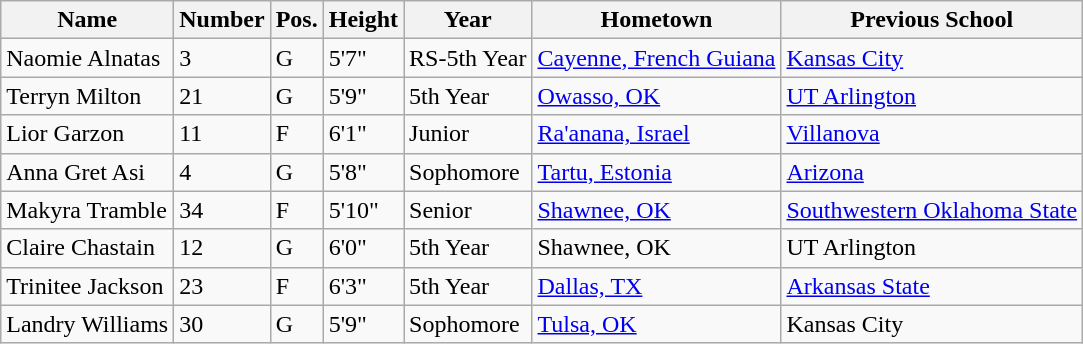<table class="wikitable sortable" border="1">
<tr>
<th>Name</th>
<th>Number</th>
<th>Pos.</th>
<th>Height</th>
<th>Year</th>
<th>Hometown</th>
<th class="unsortable">Previous School</th>
</tr>
<tr>
<td>Naomie Alnatas</td>
<td>3</td>
<td>G</td>
<td>5'7"</td>
<td>RS-5th Year</td>
<td><a href='#'>Cayenne, French Guiana</a></td>
<td><a href='#'>Kansas City</a></td>
</tr>
<tr>
<td>Terryn Milton</td>
<td>21</td>
<td>G</td>
<td>5'9"</td>
<td>5th Year</td>
<td><a href='#'>Owasso, OK</a></td>
<td><a href='#'>UT Arlington</a></td>
</tr>
<tr>
<td>Lior Garzon</td>
<td>11</td>
<td>F</td>
<td>6'1"</td>
<td>Junior</td>
<td><a href='#'>Ra'anana, Israel</a></td>
<td><a href='#'>Villanova</a></td>
</tr>
<tr>
<td>Anna Gret Asi</td>
<td>4</td>
<td>G</td>
<td>5'8"</td>
<td>Sophomore</td>
<td><a href='#'>Tartu, Estonia</a></td>
<td><a href='#'>Arizona</a></td>
</tr>
<tr>
<td>Makyra Tramble</td>
<td>34</td>
<td>F</td>
<td>5'10"</td>
<td>Senior</td>
<td><a href='#'>Shawnee, OK</a></td>
<td><a href='#'>Southwestern Oklahoma State</a></td>
</tr>
<tr>
<td>Claire Chastain</td>
<td>12</td>
<td>G</td>
<td>6'0"</td>
<td>5th Year</td>
<td>Shawnee, OK</td>
<td>UT Arlington</td>
</tr>
<tr>
<td>Trinitee Jackson</td>
<td>23</td>
<td>F</td>
<td>6'3"</td>
<td>5th Year</td>
<td><a href='#'>Dallas, TX</a></td>
<td><a href='#'>Arkansas State</a></td>
</tr>
<tr>
<td>Landry Williams</td>
<td>30</td>
<td>G</td>
<td>5'9"</td>
<td>Sophomore</td>
<td><a href='#'>Tulsa, OK</a></td>
<td>Kansas City</td>
</tr>
</table>
